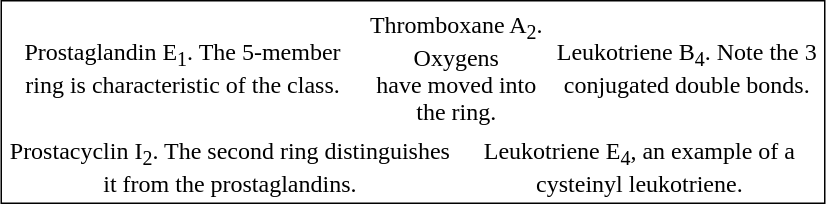<table width="550" style="border: 1px solid black; border-image: none;" align="center" border="0">
<tr>
<td align="center"></td>
<td colspan="2" align="center"></td>
<td align="center"></td>
</tr>
<tr>
<td align="center">Prostaglandin E<sub>1</sub>.  The 5-member ring is characteristic of the class.</td>
<td colspan="2" align="center">Thromboxane A<sub>2</sub>. Oxygens<br>have moved into the ring.</td>
<td align="center">Leukotriene B<sub>4</sub>.  Note the 3 conjugated double bonds.</td>
</tr>
<tr>
<td colspan="2" align="center"></td>
<td colspan="2" align="center"></td>
</tr>
<tr>
<td colspan="2" align="center">Prostacyclin I<sub>2</sub>.  The second ring distinguishes it from the prostaglandins.</td>
<td colspan="2" align="center">Leukotriene E<sub>4</sub>, an example of a cysteinyl leukotriene.</td>
</tr>
</table>
